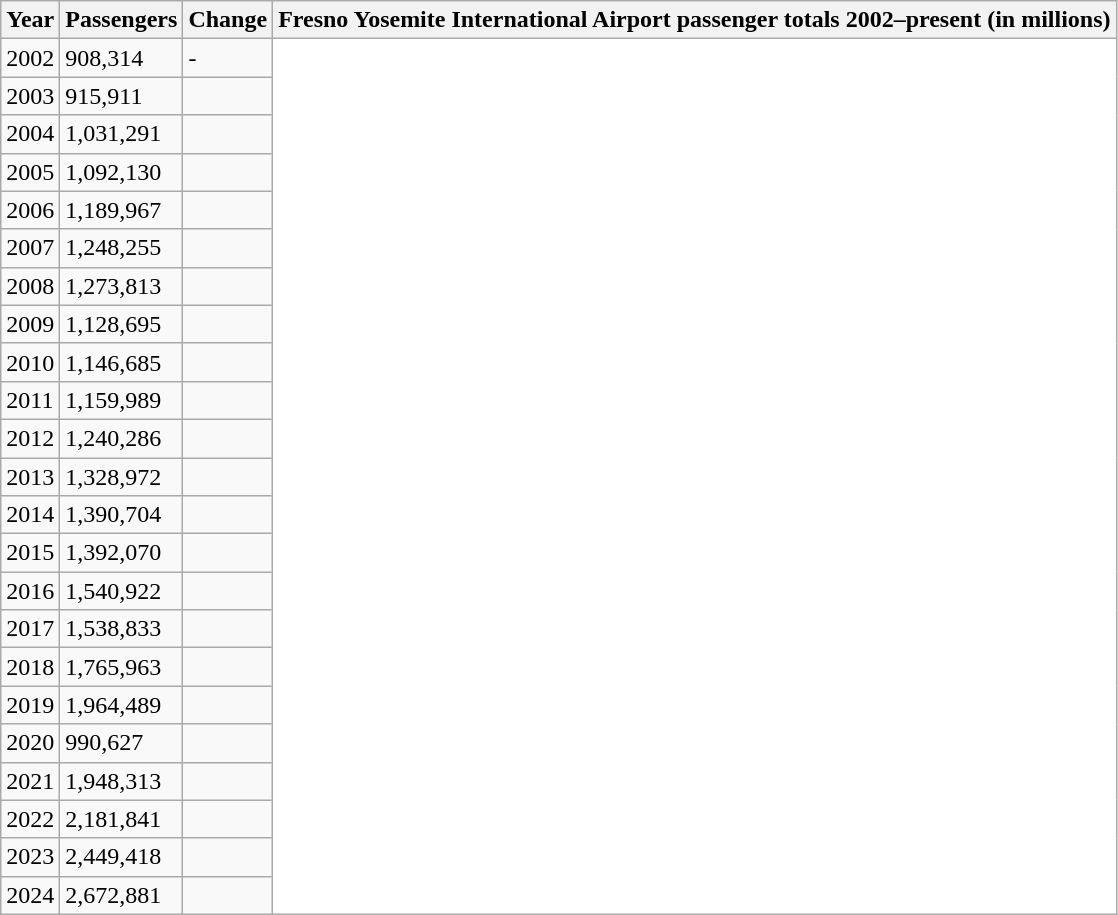<table class="wikitable">
<tr>
<th>Year</th>
<th>Passengers</th>
<th>Change</th>
<th>Fresno Yosemite International Airport passenger totals 2002–present (in millions)</th>
</tr>
<tr>
<td>2002</td>
<td>908,314</td>
<td>-</td>
<td rowspan="23" style="background:#fff;"><br></td>
</tr>
<tr>
<td>2003</td>
<td>915,911</td>
<td></td>
</tr>
<tr>
<td>2004</td>
<td>1,031,291</td>
<td></td>
</tr>
<tr>
<td>2005</td>
<td>1,092,130</td>
<td></td>
</tr>
<tr>
<td>2006</td>
<td>1,189,967</td>
<td></td>
</tr>
<tr>
<td>2007</td>
<td>1,248,255</td>
<td></td>
</tr>
<tr>
<td>2008</td>
<td>1,273,813</td>
<td></td>
</tr>
<tr>
<td>2009</td>
<td>1,128,695</td>
<td></td>
</tr>
<tr>
<td>2010</td>
<td>1,146,685</td>
<td></td>
</tr>
<tr>
<td>2011</td>
<td>1,159,989</td>
<td></td>
</tr>
<tr>
<td>2012</td>
<td>1,240,286</td>
<td></td>
</tr>
<tr>
<td>2013</td>
<td>1,328,972</td>
<td></td>
</tr>
<tr>
<td>2014</td>
<td>1,390,704</td>
<td></td>
</tr>
<tr>
<td>2015</td>
<td>1,392,070</td>
<td></td>
</tr>
<tr>
<td>2016</td>
<td>1,540,922</td>
<td></td>
</tr>
<tr>
<td>2017</td>
<td>1,538,833</td>
<td></td>
</tr>
<tr>
<td>2018</td>
<td>1,765,963</td>
<td></td>
</tr>
<tr>
<td>2019</td>
<td>1,964,489</td>
<td></td>
</tr>
<tr>
<td>2020</td>
<td>990,627</td>
<td></td>
</tr>
<tr>
<td>2021</td>
<td>1,948,313</td>
<td></td>
</tr>
<tr>
<td>2022</td>
<td>2,181,841</td>
<td></td>
</tr>
<tr>
<td>2023</td>
<td>2,449,418</td>
<td></td>
</tr>
<tr>
<td>2024</td>
<td>2,672,881</td>
<td></td>
</tr>
</table>
